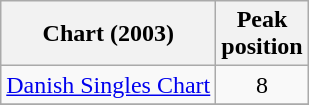<table class="wikitable sortable">
<tr>
<th>Chart (2003)</th>
<th>Peak<br>position</th>
</tr>
<tr>
<td><a href='#'>Danish Singles Chart</a></td>
<td style="text-align:center;">8</td>
</tr>
<tr>
</tr>
</table>
